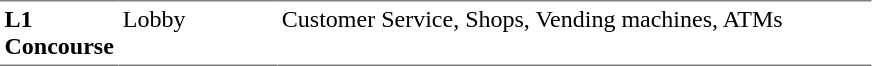<table table border=0 cellspacing=0 cellpadding=3>
<tr>
<td style="border-bottom:solid 1px gray; border-top:solid 1px gray;" valign=top width=50><strong>L1<br>Concourse</strong></td>
<td style="border-bottom:solid 1px gray; border-top:solid 1px gray;" valign=top width=100>Lobby</td>
<td style="border-bottom:solid 1px gray; border-top:solid 1px gray;" valign=top width=390>Customer Service, Shops, Vending machines, ATMs</td>
</tr>
</table>
